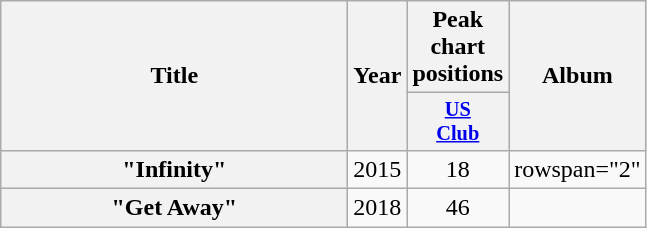<table class="wikitable plainrowheaders" style="text-align:center;">
<tr>
<th scope="col" rowspan="2" style="width:14em;">Title</th>
<th scope="col" rowspan="2" style="width:1em;">Year</th>
<th scope="col">Peak chart positions</th>
<th scope="col" rowspan="2">Album</th>
</tr>
<tr>
<th scope="col" style="width:3em;font-size:85%;"><a href='#'>US<br>Club</a><br></th>
</tr>
<tr>
<th scope="row">"Infinity"</th>
<td>2015</td>
<td>18</td>
<td>rowspan="2" </td>
</tr>
<tr>
<th scope="row">"Get Away"</th>
<td>2018</td>
<td>46</td>
</tr>
</table>
